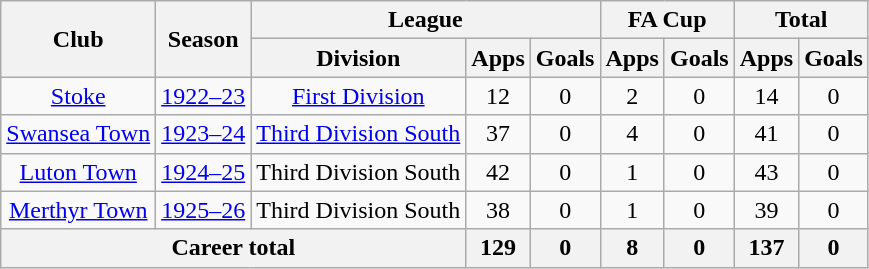<table class="wikitable" style="text-align: center;">
<tr>
<th rowspan="2">Club</th>
<th rowspan="2">Season</th>
<th colspan="3">League</th>
<th colspan="2">FA Cup</th>
<th colspan="2">Total</th>
</tr>
<tr>
<th>Division</th>
<th>Apps</th>
<th>Goals</th>
<th>Apps</th>
<th>Goals</th>
<th>Apps</th>
<th>Goals</th>
</tr>
<tr>
<td><a href='#'>Stoke</a></td>
<td><a href='#'>1922–23</a></td>
<td><a href='#'>First Division</a></td>
<td>12</td>
<td>0</td>
<td>2</td>
<td>0</td>
<td>14</td>
<td>0</td>
</tr>
<tr>
<td><a href='#'>Swansea Town</a></td>
<td><a href='#'>1923–24</a></td>
<td><a href='#'>Third Division South</a></td>
<td>37</td>
<td>0</td>
<td>4</td>
<td>0</td>
<td>41</td>
<td>0</td>
</tr>
<tr>
<td><a href='#'>Luton Town</a></td>
<td><a href='#'>1924–25</a></td>
<td>Third Division South</td>
<td>42</td>
<td>0</td>
<td>1</td>
<td>0</td>
<td>43</td>
<td>0</td>
</tr>
<tr>
<td><a href='#'>Merthyr Town</a></td>
<td><a href='#'>1925–26</a></td>
<td>Third Division South</td>
<td>38</td>
<td>0</td>
<td>1</td>
<td>0</td>
<td>39</td>
<td>0</td>
</tr>
<tr>
<th colspan="3">Career total</th>
<th>129</th>
<th>0</th>
<th>8</th>
<th>0</th>
<th>137</th>
<th>0</th>
</tr>
</table>
